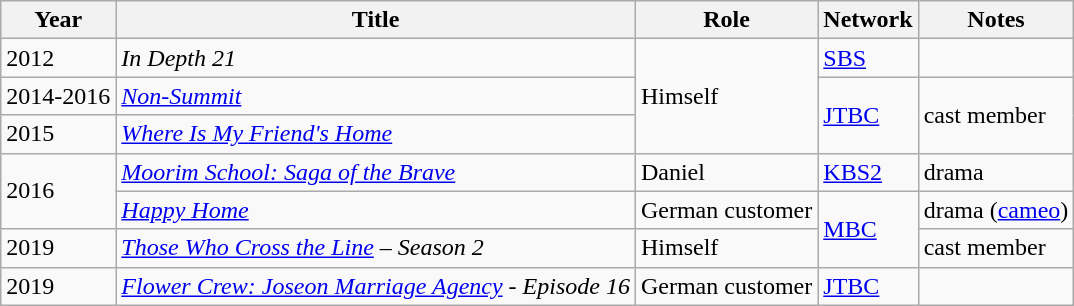<table class="wikitable sortable">
<tr>
<th>Year</th>
<th>Title</th>
<th>Role</th>
<th>Network</th>
<th>Notes</th>
</tr>
<tr>
<td>2012</td>
<td><em>In Depth 21</em></td>
<td rowspan=3>Himself</td>
<td><a href='#'>SBS</a></td>
<td></td>
</tr>
<tr>
<td>2014-2016</td>
<td><em><a href='#'>Non-Summit</a></em></td>
<td rowspan=2><a href='#'>JTBC</a></td>
<td rowspan=2>cast member</td>
</tr>
<tr>
<td>2015</td>
<td><em><a href='#'>Where Is My Friend's Home</a></em></td>
</tr>
<tr>
<td rowspan=2>2016</td>
<td><em><a href='#'>Moorim School: Saga of the Brave</a></em></td>
<td>Daniel</td>
<td><a href='#'>KBS2</a></td>
<td>drama</td>
</tr>
<tr>
<td><em><a href='#'>Happy Home</a></em></td>
<td>German customer</td>
<td rowspan=2><a href='#'>MBC</a></td>
<td>drama (<a href='#'>cameo</a>)</td>
</tr>
<tr>
<td>2019</td>
<td><em><a href='#'>Those Who Cross the Line</a> – Season 2</em></td>
<td>Himself</td>
<td>cast member</td>
</tr>
<tr>
<td>2019</td>
<td><em><a href='#'>Flower Crew: Joseon Marriage Agency</a> - Episode 16</em></td>
<td>German customer</td>
<td><a href='#'>JTBC</a></td>
<td></td>
</tr>
</table>
